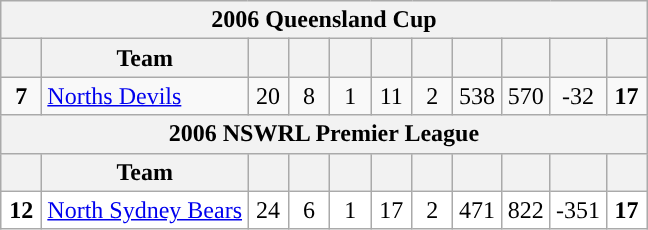<table class="wikitable" style="text-align:center;">
<tr>
<th colspan="11">2006 Queensland Cup</th>
</tr>
<tr>
<th width="20"></th>
<th>Team</th>
<th width="20"></th>
<th width="20"></th>
<th width="20"></th>
<th width="20"></th>
<th width="20"></th>
<th width="25"></th>
<th width="25"></th>
<th width="30"></th>
<th width="20"></th>
</tr>
<tr style="background:">
<td><strong>7</strong></td>
<td style="text-align:left;"> <a href='#'>Norths Devils</a></td>
<td>20</td>
<td>8</td>
<td>1</td>
<td>11</td>
<td>2</td>
<td>538</td>
<td>570</td>
<td>-32</td>
<td><strong>17</strong></td>
</tr>
<tr>
<th colspan="11">2006 NSWRL Premier League</th>
</tr>
<tr>
<th width="20"></th>
<th>Team</th>
<th width="20"></th>
<th width="20"></th>
<th width="20"></th>
<th width="20"></th>
<th width="20"></th>
<th width="25"></th>
<th width="25"></th>
<th width="30"></th>
<th width="20"></th>
</tr>
<tr style="background: #ffffff;">
<td><strong>12</strong></td>
<td style="text-align:left;"> <a href='#'>North Sydney Bears</a></td>
<td>24</td>
<td>6</td>
<td>1</td>
<td>17</td>
<td>2</td>
<td>471</td>
<td>822</td>
<td>-351</td>
<td><strong>17</strong></td>
</tr>
</table>
